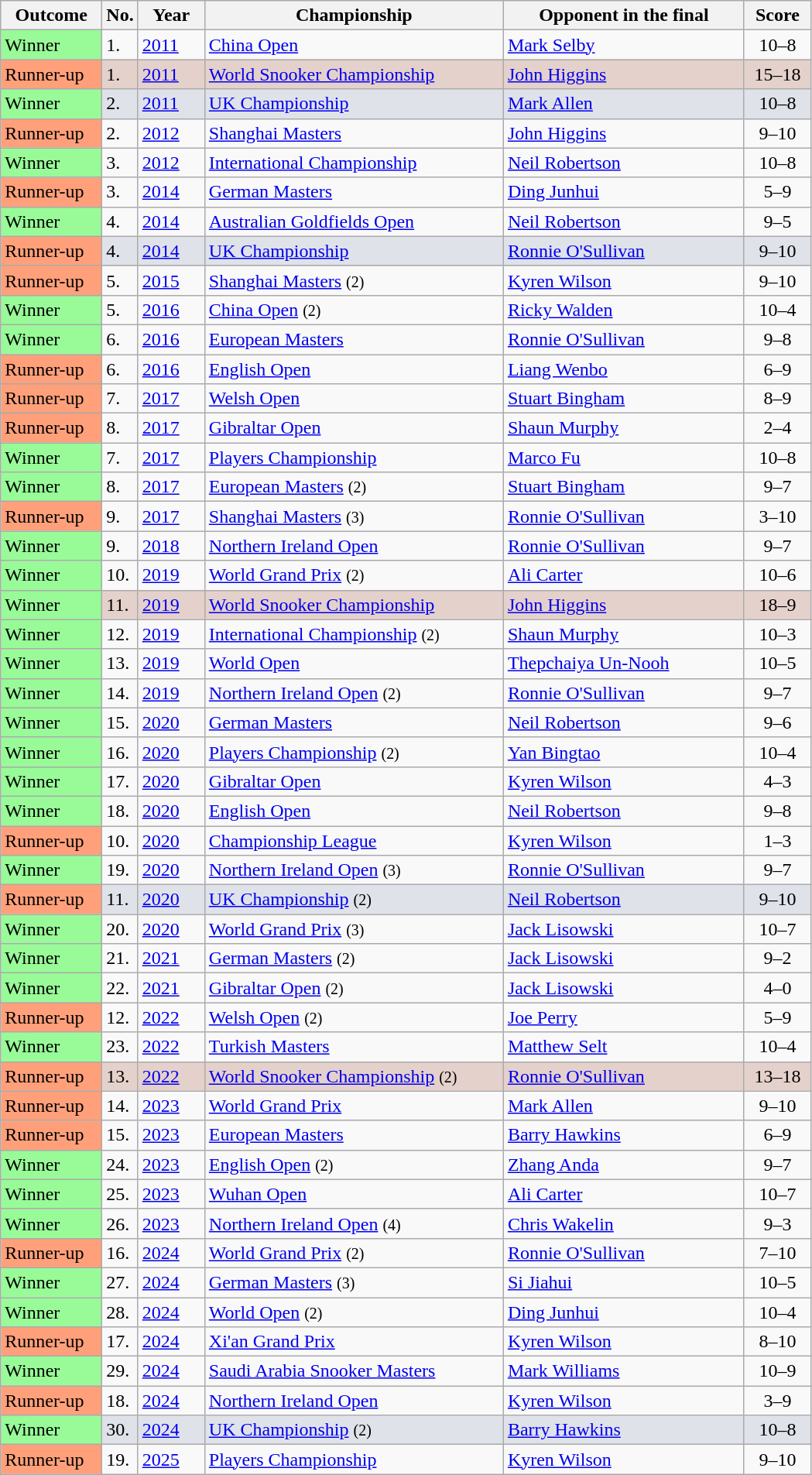<table class="wikitable sortable">
<tr>
<th scope="col" style="width:80px;">Outcome</th>
<th scope="col" style="width:20px;">No.</th>
<th scope="col" style="width:50px;">Year</th>
<th scope="col" style="width:250px;">Championship</th>
<th scope="col" style="width:200px;">Opponent in the final</th>
<th scope="col" style="width:50px;">Score</th>
</tr>
<tr>
<td style="background:#98fb98;">Winner</td>
<td>1.</td>
<td><a href='#'>2011</a></td>
<td><a href='#'>China Open</a></td>
<td> <a href='#'>Mark Selby</a></td>
<td style="text-align:center;">10–8</td>
</tr>
<tr style="background:#e5d1cb;">
<td style="background:#ffa07a;">Runner-up</td>
<td>1.</td>
<td><a href='#'>2011</a></td>
<td><a href='#'>World Snooker Championship</a></td>
<td> <a href='#'>John Higgins</a></td>
<td style="text-align:center;">15–18</td>
</tr>
<tr style="background:#dfe2e9;">
<td style="background:#98fb98;">Winner</td>
<td>2.</td>
<td><a href='#'>2011</a></td>
<td><a href='#'>UK Championship</a></td>
<td> <a href='#'>Mark Allen</a></td>
<td style="text-align:center;">10–8</td>
</tr>
<tr>
<td style="background:#ffa07a;">Runner-up</td>
<td>2.</td>
<td><a href='#'>2012</a></td>
<td><a href='#'>Shanghai Masters</a></td>
<td> <a href='#'>John Higgins</a></td>
<td style="text-align:center;">9–10</td>
</tr>
<tr>
<td style="background:#98fb98;">Winner</td>
<td>3.</td>
<td><a href='#'>2012</a></td>
<td><a href='#'>International Championship</a></td>
<td> <a href='#'>Neil Robertson</a></td>
<td style="text-align:center;">10–8</td>
</tr>
<tr>
<td style="background:#ffa07a;">Runner-up</td>
<td>3.</td>
<td><a href='#'>2014</a></td>
<td><a href='#'>German Masters</a></td>
<td> <a href='#'>Ding Junhui</a></td>
<td style="text-align:center;">5–9</td>
</tr>
<tr>
<td style="background:#98fb98;">Winner</td>
<td>4.</td>
<td><a href='#'>2014</a></td>
<td><a href='#'>Australian Goldfields Open</a></td>
<td> <a href='#'>Neil Robertson</a></td>
<td style="text-align:center;">9–5</td>
</tr>
<tr style="background:#dfe2e9;">
<td style="background:#ffa07a;">Runner-up</td>
<td>4.</td>
<td><a href='#'>2014</a></td>
<td><a href='#'>UK Championship</a></td>
<td> <a href='#'>Ronnie O'Sullivan</a></td>
<td style="text-align:center;">9–10</td>
</tr>
<tr>
<td style="background:#ffa07a;">Runner-up</td>
<td>5.</td>
<td><a href='#'>2015</a></td>
<td><a href='#'>Shanghai Masters</a> <small>(2)</small></td>
<td> <a href='#'>Kyren Wilson</a></td>
<td style="text-align:center;">9–10</td>
</tr>
<tr>
<td style="background:#98fb98;">Winner</td>
<td>5.</td>
<td><a href='#'>2016</a></td>
<td><a href='#'>China Open</a> <small>(2)</small></td>
<td> <a href='#'>Ricky Walden</a></td>
<td style="text-align:center;">10–4</td>
</tr>
<tr>
<td style="background:#98fb98;">Winner</td>
<td>6.</td>
<td><a href='#'>2016</a></td>
<td><a href='#'>European Masters</a></td>
<td> <a href='#'>Ronnie O'Sullivan</a></td>
<td style="text-align:center;">9–8</td>
</tr>
<tr>
<td style="background:#ffa07a;">Runner-up</td>
<td>6.</td>
<td><a href='#'>2016</a></td>
<td><a href='#'>English Open</a></td>
<td> <a href='#'>Liang Wenbo</a></td>
<td style="text-align:center;">6–9</td>
</tr>
<tr>
<td style="background:#ffa07a;">Runner-up</td>
<td>7.</td>
<td><a href='#'>2017</a></td>
<td><a href='#'>Welsh Open</a></td>
<td> <a href='#'>Stuart Bingham</a></td>
<td style="text-align:center;">8–9</td>
</tr>
<tr>
<td style="background:#ffa07a;">Runner-up</td>
<td>8.</td>
<td><a href='#'>2017</a></td>
<td><a href='#'>Gibraltar Open</a></td>
<td> <a href='#'>Shaun Murphy</a></td>
<td style="text-align:center;">2–4</td>
</tr>
<tr>
<td style="background:#98fb98;">Winner</td>
<td>7.</td>
<td><a href='#'>2017</a></td>
<td><a href='#'>Players Championship</a></td>
<td> <a href='#'>Marco Fu</a></td>
<td style="text-align:center;">10–8</td>
</tr>
<tr>
<td style="background:#98fb98;">Winner</td>
<td>8.</td>
<td><a href='#'>2017</a></td>
<td><a href='#'>European Masters</a> <small>(2)</small></td>
<td> <a href='#'>Stuart Bingham</a></td>
<td style="text-align:center;">9–7</td>
</tr>
<tr>
<td style="background:#ffa07a;">Runner-up</td>
<td>9.</td>
<td><a href='#'>2017</a></td>
<td><a href='#'>Shanghai Masters</a> <small>(3)</small></td>
<td> <a href='#'>Ronnie O'Sullivan</a></td>
<td style="text-align:center;">3–10</td>
</tr>
<tr>
<td style="background:#98fb98;">Winner</td>
<td>9.</td>
<td><a href='#'>2018</a></td>
<td><a href='#'>Northern Ireland Open</a></td>
<td> <a href='#'>Ronnie O'Sullivan</a></td>
<td style="text-align:center;">9–7</td>
</tr>
<tr>
<td style="background:#98fb98;">Winner</td>
<td>10.</td>
<td><a href='#'>2019</a></td>
<td><a href='#'>World Grand Prix</a> <small>(2)</small></td>
<td> <a href='#'>Ali Carter</a></td>
<td style="text-align:center;">10–6</td>
</tr>
<tr style="background:#e5d1cb;">
<td style="background:#98fb98;">Winner</td>
<td>11.</td>
<td><a href='#'>2019</a></td>
<td><a href='#'>World Snooker Championship</a></td>
<td> <a href='#'>John Higgins</a></td>
<td style="text-align:center;">18–9</td>
</tr>
<tr>
<td style="background:#98fb98;">Winner</td>
<td>12.</td>
<td><a href='#'>2019</a></td>
<td><a href='#'>International Championship</a> <small>(2)</small></td>
<td> <a href='#'>Shaun Murphy</a></td>
<td style="text-align:center;">10–3</td>
</tr>
<tr>
<td style="background:#98fb98;">Winner</td>
<td>13.</td>
<td><a href='#'>2019</a></td>
<td><a href='#'>World Open</a></td>
<td> <a href='#'>Thepchaiya Un-Nooh</a></td>
<td style="text-align:center;">10–5</td>
</tr>
<tr>
<td style="background:#98fb98;">Winner</td>
<td>14.</td>
<td><a href='#'>2019</a></td>
<td><a href='#'>Northern Ireland Open</a> <small>(2)</small></td>
<td> <a href='#'>Ronnie O'Sullivan</a></td>
<td style="text-align:center;">9–7</td>
</tr>
<tr>
<td style="background:#98fb98;">Winner</td>
<td>15.</td>
<td><a href='#'>2020</a></td>
<td><a href='#'>German Masters</a></td>
<td> <a href='#'>Neil Robertson</a></td>
<td style="text-align:center;">9–6</td>
</tr>
<tr>
<td style="background:#98fb98;">Winner</td>
<td>16.</td>
<td><a href='#'>2020</a></td>
<td><a href='#'>Players Championship</a> <small>(2)</small></td>
<td> <a href='#'>Yan Bingtao</a></td>
<td style="text-align:center;">10–4</td>
</tr>
<tr>
<td style="background:#98fb98;">Winner</td>
<td>17.</td>
<td><a href='#'>2020</a></td>
<td><a href='#'>Gibraltar Open</a></td>
<td> <a href='#'>Kyren Wilson</a></td>
<td style="text-align:center;">4–3</td>
</tr>
<tr>
<td style="background:#98fb98;">Winner</td>
<td>18.</td>
<td><a href='#'>2020</a></td>
<td><a href='#'>English Open</a></td>
<td> <a href='#'>Neil Robertson</a></td>
<td style="text-align:center;">9–8</td>
</tr>
<tr>
<td style="background:#ffa07a;">Runner-up</td>
<td>10.</td>
<td><a href='#'>2020</a></td>
<td><a href='#'>Championship League</a></td>
<td> <a href='#'>Kyren Wilson</a></td>
<td style="text-align:center;">1–3</td>
</tr>
<tr>
<td style="background:#98fb98;">Winner</td>
<td>19.</td>
<td><a href='#'>2020</a></td>
<td><a href='#'>Northern Ireland Open</a> <small>(3)</small></td>
<td> <a href='#'>Ronnie O'Sullivan</a></td>
<td style="text-align:center;">9–7</td>
</tr>
<tr style="background:#dfe2e9;">
<td style="background:#ffa07a;">Runner-up</td>
<td>11.</td>
<td><a href='#'>2020</a></td>
<td><a href='#'>UK Championship</a> <small>(2)</small></td>
<td> <a href='#'>Neil Robertson</a></td>
<td style="text-align:center;">9–10</td>
</tr>
<tr>
<td style="background:#98fb98;">Winner</td>
<td>20.</td>
<td><a href='#'>2020</a></td>
<td><a href='#'>World Grand Prix</a> <small>(3)</small></td>
<td> <a href='#'>Jack Lisowski</a></td>
<td style="text-align:center;">10–7</td>
</tr>
<tr>
<td style="background:#98fb98;">Winner</td>
<td>21.</td>
<td><a href='#'>2021</a></td>
<td><a href='#'>German Masters</a> <small>(2)</small></td>
<td> <a href='#'>Jack Lisowski</a></td>
<td style="text-align:center;">9–2</td>
</tr>
<tr>
<td style="background:#98fb98;">Winner</td>
<td>22.</td>
<td><a href='#'>2021</a></td>
<td><a href='#'>Gibraltar Open</a> <small>(2)</small></td>
<td> <a href='#'>Jack Lisowski</a></td>
<td style="text-align:center;">4–0</td>
</tr>
<tr>
<td style="background:#ffa07a;">Runner-up</td>
<td>12.</td>
<td><a href='#'>2022</a></td>
<td><a href='#'>Welsh Open</a> <small>(2)</small></td>
<td> <a href='#'>Joe Perry</a></td>
<td style="text-align:center;">5–9</td>
</tr>
<tr>
<td style="background:#98fb98;">Winner</td>
<td>23.</td>
<td><a href='#'>2022</a></td>
<td><a href='#'>Turkish Masters</a></td>
<td> <a href='#'>Matthew Selt</a></td>
<td style="text-align:center;">10–4</td>
</tr>
<tr style="background:#e5d1cb;">
<td style="background:#ffa07a;">Runner-up</td>
<td>13.</td>
<td><a href='#'>2022</a></td>
<td><a href='#'>World Snooker Championship</a> <small>(2)</small></td>
<td> <a href='#'>Ronnie O'Sullivan</a></td>
<td style="text-align:center;">13–18</td>
</tr>
<tr>
<td style="background:#ffa07a;">Runner-up</td>
<td>14.</td>
<td><a href='#'>2023</a></td>
<td><a href='#'>World Grand Prix</a></td>
<td> <a href='#'>Mark Allen</a></td>
<td style="text-align:center;">9–10</td>
</tr>
<tr>
<td style="background:#ffa07a;">Runner-up</td>
<td>15.</td>
<td><a href='#'>2023</a></td>
<td><a href='#'>European Masters</a></td>
<td> <a href='#'>Barry Hawkins</a></td>
<td style="text-align:center;">6–9</td>
</tr>
<tr>
<td style="background:#98fb98;">Winner</td>
<td>24.</td>
<td><a href='#'>2023</a></td>
<td><a href='#'>English Open</a> <small>(2)</small></td>
<td> <a href='#'>Zhang Anda</a></td>
<td style="text-align:center;">9–7</td>
</tr>
<tr>
<td style="background:#98fb98;">Winner</td>
<td>25.</td>
<td><a href='#'>2023</a></td>
<td><a href='#'>Wuhan Open</a></td>
<td> <a href='#'>Ali Carter</a></td>
<td style="text-align:center;">10–7</td>
</tr>
<tr>
<td style="background:#98fb98;">Winner</td>
<td>26.</td>
<td><a href='#'>2023</a></td>
<td><a href='#'>Northern Ireland Open</a> <small>(4)</small></td>
<td> <a href='#'>Chris Wakelin</a></td>
<td style="text-align:center;">9–3</td>
</tr>
<tr>
<td style="background:#ffa07a;">Runner-up</td>
<td>16.</td>
<td><a href='#'>2024</a></td>
<td><a href='#'>World Grand Prix</a> <small>(2)</small></td>
<td> <a href='#'>Ronnie O'Sullivan</a></td>
<td style="text-align:center;">7–10</td>
</tr>
<tr>
<td style="background:#98fb98;">Winner</td>
<td>27.</td>
<td><a href='#'>2024</a></td>
<td><a href='#'>German Masters</a> <small>(3)</small></td>
<td> <a href='#'>Si Jiahui</a></td>
<td style="text-align:center;">10–5</td>
</tr>
<tr>
<td style="background:#98fb98;">Winner</td>
<td>28.</td>
<td><a href='#'>2024</a></td>
<td><a href='#'>World Open</a> <small>(2)</small></td>
<td> <a href='#'>Ding Junhui</a></td>
<td style="text-align:center;">10–4</td>
</tr>
<tr>
<td style="background:#ffa07a;">Runner-up</td>
<td>17.</td>
<td><a href='#'>2024</a></td>
<td><a href='#'>Xi'an Grand Prix</a></td>
<td> <a href='#'>Kyren Wilson</a></td>
<td style="text-align:center;">8–10</td>
</tr>
<tr>
<td style="background:#98fb98;">Winner</td>
<td>29.</td>
<td><a href='#'>2024</a></td>
<td><a href='#'>Saudi Arabia Snooker Masters</a></td>
<td> <a href='#'>Mark Williams</a></td>
<td style="text-align:center;">10–9</td>
</tr>
<tr>
<td style="background:#ffa07a;">Runner-up</td>
<td>18.</td>
<td><a href='#'>2024</a></td>
<td><a href='#'>Northern Ireland Open</a></td>
<td> <a href='#'>Kyren Wilson</a></td>
<td style="text-align:center;">3–9</td>
</tr>
<tr style="background:#dfe2e9;">
<td style="background:#98fb98;">Winner</td>
<td>30.</td>
<td><a href='#'>2024</a></td>
<td><a href='#'>UK Championship</a> <small>(2)</small></td>
<td> <a href='#'>Barry Hawkins</a></td>
<td style="text-align:center;">10–8</td>
</tr>
<tr>
<td style="background:#ffa07a;">Runner-up</td>
<td>19.</td>
<td><a href='#'>2025</a></td>
<td><a href='#'>Players Championship</a></td>
<td> <a href='#'>Kyren Wilson</a></td>
<td style="text-align:center;">9–10</td>
</tr>
</table>
